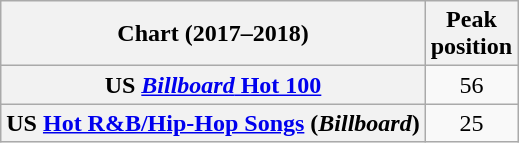<table class="wikitable sortable plainrowheaders" style="text-align:center">
<tr>
<th scope="col">Chart (2017–2018)</th>
<th scope="col">Peak<br>position</th>
</tr>
<tr>
<th scope="row">US <a href='#'><em>Billboard</em> Hot 100</a></th>
<td>56</td>
</tr>
<tr>
<th scope="row">US <a href='#'>Hot R&B/Hip-Hop Songs</a> (<em>Billboard</em>)</th>
<td>25</td>
</tr>
</table>
